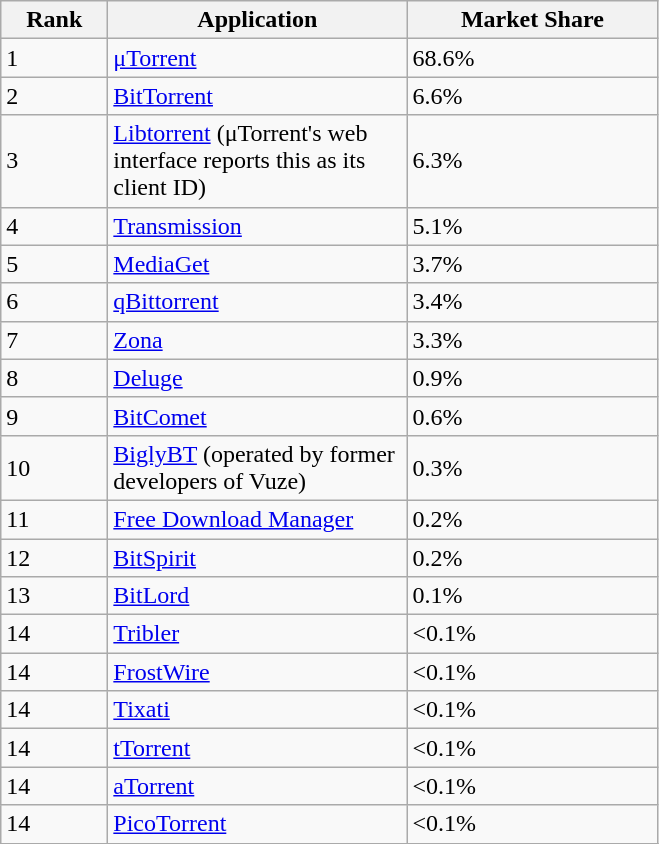<table class="wikitable sortable" style="width: auto; table-layout: fixed;">
<tr>
<th style="width:4em">Rank</th>
<th style="width:12em">Application</th>
<th style="width:10em">Market Share</th>
</tr>
<tr>
<td>1</td>
<td><a href='#'>μTorrent</a></td>
<td>68.6%</td>
</tr>
<tr>
<td>2</td>
<td><a href='#'>BitTorrent</a></td>
<td>6.6%</td>
</tr>
<tr>
<td>3</td>
<td><a href='#'>Libtorrent</a>  (μTorrent's web interface reports this as its client ID)</td>
<td>6.3%</td>
</tr>
<tr>
<td>4</td>
<td><a href='#'>Transmission</a></td>
<td>5.1%</td>
</tr>
<tr>
<td>5</td>
<td><a href='#'>MediaGet</a></td>
<td>3.7%</td>
</tr>
<tr>
<td>6</td>
<td><a href='#'>qBittorrent</a></td>
<td>3.4%</td>
</tr>
<tr>
<td>7</td>
<td><a href='#'>Zona</a></td>
<td>3.3%</td>
</tr>
<tr>
<td>8</td>
<td><a href='#'>Deluge</a></td>
<td>0.9%</td>
</tr>
<tr>
<td>9</td>
<td><a href='#'>BitComet</a></td>
<td>0.6%</td>
</tr>
<tr>
<td>10</td>
<td><a href='#'>BiglyBT</a> (operated by former developers of Vuze)</td>
<td>0.3%</td>
</tr>
<tr>
<td>11</td>
<td><a href='#'>Free Download Manager</a></td>
<td>0.2%</td>
</tr>
<tr>
<td>12</td>
<td><a href='#'>BitSpirit</a></td>
<td>0.2%</td>
</tr>
<tr>
<td>13</td>
<td><a href='#'>BitLord</a></td>
<td>0.1%</td>
</tr>
<tr>
<td>14</td>
<td><a href='#'>Tribler</a></td>
<td><0.1%</td>
</tr>
<tr>
<td>14</td>
<td><a href='#'>FrostWire</a></td>
<td><0.1%</td>
</tr>
<tr>
<td>14</td>
<td><a href='#'>Tixati</a></td>
<td><0.1%</td>
</tr>
<tr>
<td>14</td>
<td><a href='#'>tTorrent</a></td>
<td><0.1%</td>
</tr>
<tr>
<td>14</td>
<td><a href='#'>aTorrent</a></td>
<td><0.1%</td>
</tr>
<tr>
<td>14</td>
<td><a href='#'>PicoTorrent</a></td>
<td><0.1%</td>
</tr>
<tr>
</tr>
</table>
